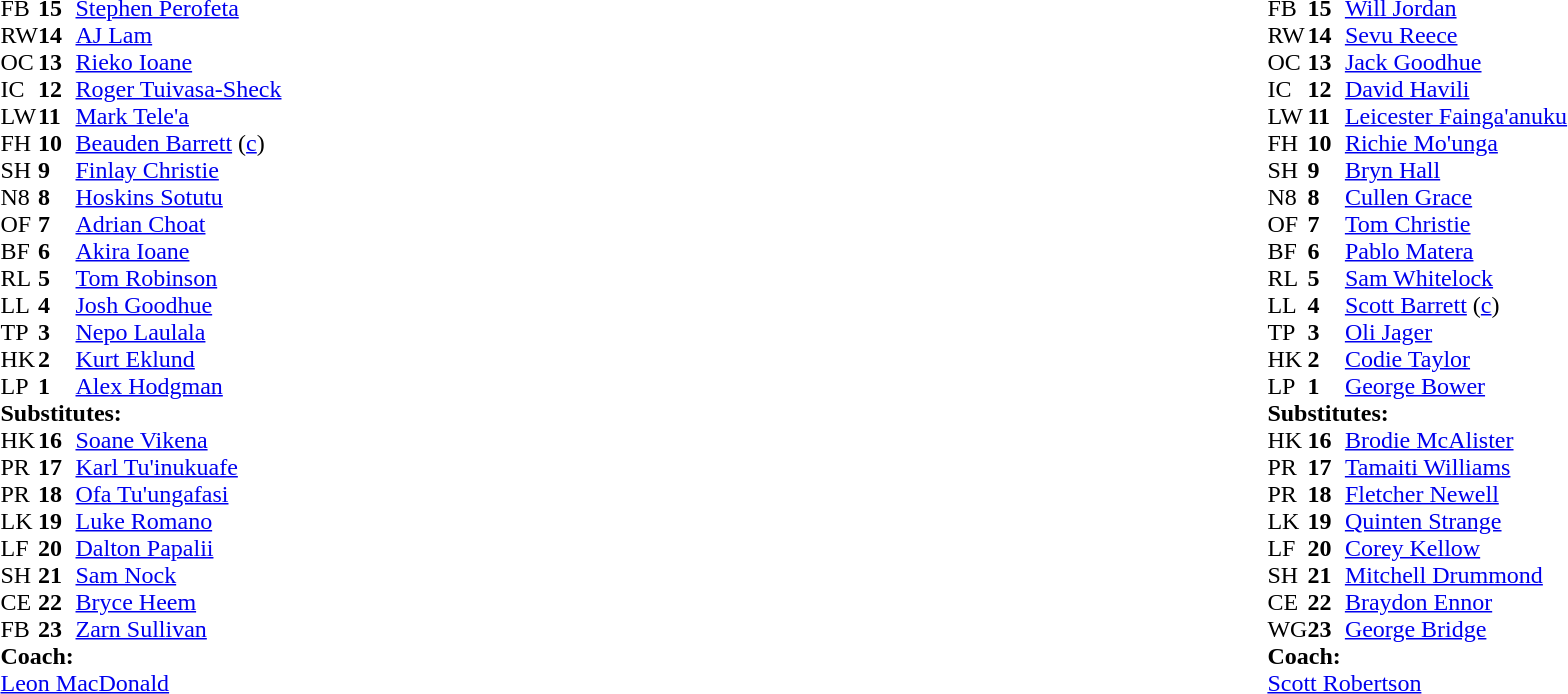<table style="width:100%">
<tr>
<td style="vertical-align:top;width:50%"><br><table cellspacing="0" cellpadding="0">
<tr>
<th width="25"></th>
<th width="25"></th>
</tr>
<tr>
<td>FB</td>
<td><strong>15</strong></td>
<td> <a href='#'>Stephen Perofeta</a></td>
</tr>
<tr>
<td>RW</td>
<td><strong>14</strong></td>
<td> <a href='#'>AJ Lam</a></td>
</tr>
<tr>
<td>OC</td>
<td><strong>13</strong></td>
<td> <a href='#'>Rieko Ioane</a></td>
</tr>
<tr>
<td>IC</td>
<td><strong>12</strong></td>
<td> <a href='#'>Roger Tuivasa-Sheck</a></td>
<td></td>
<td></td>
</tr>
<tr>
<td>LW</td>
<td><strong>11</strong></td>
<td> <a href='#'>Mark Tele'a</a></td>
<td></td>
<td></td>
</tr>
<tr>
<td>FH</td>
<td><strong>10</strong></td>
<td> <a href='#'>Beauden Barrett</a> (<a href='#'>c</a>)</td>
</tr>
<tr>
<td>SH</td>
<td><strong>9</strong></td>
<td> <a href='#'>Finlay Christie</a></td>
<td></td>
<td></td>
</tr>
<tr>
<td>N8</td>
<td><strong>8</strong></td>
<td> <a href='#'>Hoskins Sotutu</a></td>
<td></td>
<td></td>
<td></td>
</tr>
<tr>
<td>OF</td>
<td><strong>7</strong></td>
<td> <a href='#'>Adrian Choat</a></td>
<td></td>
<td></td>
<td></td>
<td></td>
</tr>
<tr>
<td>BF</td>
<td><strong>6</strong></td>
<td> <a href='#'>Akira Ioane</a></td>
</tr>
<tr>
<td>RL</td>
<td><strong>5</strong></td>
<td> <a href='#'>Tom Robinson</a></td>
</tr>
<tr>
<td>LL</td>
<td><strong>4</strong></td>
<td> <a href='#'>Josh Goodhue</a></td>
<td></td>
<td></td>
</tr>
<tr>
<td>TP</td>
<td><strong>3</strong></td>
<td> <a href='#'>Nepo Laulala</a></td>
<td></td>
<td></td>
</tr>
<tr>
<td>HK</td>
<td><strong>2</strong></td>
<td> <a href='#'>Kurt Eklund</a></td>
<td></td>
<td></td>
</tr>
<tr>
<td>LP</td>
<td><strong>1</strong></td>
<td> <a href='#'>Alex Hodgman</a></td>
<td></td>
<td></td>
</tr>
<tr>
<td colspan="3"><strong>Substitutes:</strong></td>
</tr>
<tr>
<td>HK</td>
<td><strong>16</strong></td>
<td> <a href='#'>Soane Vikena</a></td>
<td></td>
<td></td>
</tr>
<tr>
<td>PR</td>
<td><strong>17</strong></td>
<td> <a href='#'>Karl Tu'inukuafe</a></td>
<td></td>
<td></td>
</tr>
<tr>
<td>PR</td>
<td><strong>18</strong></td>
<td> <a href='#'>Ofa Tu'ungafasi</a></td>
<td></td>
<td></td>
</tr>
<tr>
<td>LK</td>
<td><strong>19</strong></td>
<td> <a href='#'>Luke Romano</a></td>
<td></td>
<td></td>
</tr>
<tr>
<td>LF</td>
<td><strong>20</strong></td>
<td> <a href='#'>Dalton Papalii</a></td>
<td></td>
<td></td>
<td></td>
<td></td>
</tr>
<tr>
<td>SH</td>
<td><strong>21</strong></td>
<td> <a href='#'>Sam Nock</a></td>
<td></td>
<td></td>
</tr>
<tr>
<td>CE</td>
<td><strong>22</strong></td>
<td> <a href='#'>Bryce Heem</a></td>
<td></td>
<td></td>
</tr>
<tr>
<td>FB</td>
<td><strong>23</strong></td>
<td> <a href='#'>Zarn Sullivan</a></td>
<td></td>
<td></td>
</tr>
<tr>
<td colspan="3"><strong>Coach:</strong></td>
</tr>
<tr>
<td colspan="3"> <a href='#'>Leon MacDonald</a></td>
</tr>
</table>
</td>
<td style="vertical-align:top;width:50%"><br><table cellspacing="0" cellpadding="0" style="margin:auto">
<tr>
<th width="25"></th>
<th width="25"></th>
</tr>
<tr>
<td>FB</td>
<td><strong>15</strong></td>
<td> <a href='#'>Will Jordan</a></td>
</tr>
<tr>
<td>RW</td>
<td><strong>14</strong></td>
<td> <a href='#'>Sevu Reece</a></td>
</tr>
<tr>
<td>OC</td>
<td><strong>13</strong></td>
<td> <a href='#'>Jack Goodhue</a></td>
</tr>
<tr>
<td>IC</td>
<td><strong>12</strong></td>
<td> <a href='#'>David Havili</a></td>
<td></td>
<td></td>
</tr>
<tr>
<td>LW</td>
<td><strong>11</strong></td>
<td> <a href='#'>Leicester Fainga'anuku</a></td>
<td></td>
<td></td>
</tr>
<tr>
<td>FH</td>
<td><strong>10</strong></td>
<td> <a href='#'>Richie Mo'unga</a></td>
</tr>
<tr>
<td>SH</td>
<td><strong>9</strong></td>
<td> <a href='#'>Bryn Hall</a></td>
<td></td>
<td></td>
</tr>
<tr>
<td>N8</td>
<td><strong>8</strong></td>
<td> <a href='#'>Cullen Grace</a></td>
</tr>
<tr>
<td>OF</td>
<td><strong>7</strong></td>
<td> <a href='#'>Tom Christie</a></td>
<td></td>
<td></td>
</tr>
<tr>
<td>BF</td>
<td><strong>6</strong></td>
<td> <a href='#'>Pablo Matera</a></td>
<td></td>
<td></td>
</tr>
<tr>
<td>RL</td>
<td><strong>5</strong></td>
<td> <a href='#'>Sam Whitelock</a></td>
</tr>
<tr>
<td>LL</td>
<td><strong>4</strong></td>
<td> <a href='#'>Scott Barrett</a> (<a href='#'>c</a>)</td>
</tr>
<tr>
<td>TP</td>
<td><strong>3</strong></td>
<td> <a href='#'>Oli Jager</a></td>
<td></td>
<td></td>
</tr>
<tr>
<td>HK</td>
<td><strong>2</strong></td>
<td> <a href='#'>Codie Taylor</a></td>
<td></td>
<td></td>
</tr>
<tr>
<td>LP</td>
<td><strong>1</strong></td>
<td> <a href='#'>George Bower</a></td>
<td></td>
<td></td>
</tr>
<tr>
<td colspan="3"><strong>Substitutes:</strong></td>
</tr>
<tr>
<td>HK</td>
<td><strong>16</strong></td>
<td> <a href='#'>Brodie McAlister</a></td>
<td></td>
<td></td>
</tr>
<tr>
<td>PR</td>
<td><strong>17</strong></td>
<td> <a href='#'>Tamaiti Williams</a></td>
<td></td>
<td></td>
</tr>
<tr>
<td>PR</td>
<td><strong>18</strong></td>
<td> <a href='#'>Fletcher Newell</a></td>
<td></td>
<td></td>
</tr>
<tr>
<td>LK</td>
<td><strong>19</strong></td>
<td> <a href='#'>Quinten Strange</a></td>
<td></td>
<td></td>
</tr>
<tr>
<td>LF</td>
<td><strong>20</strong></td>
<td> <a href='#'>Corey Kellow</a></td>
<td></td>
<td></td>
</tr>
<tr>
<td>SH</td>
<td><strong>21</strong></td>
<td> <a href='#'>Mitchell Drummond</a></td>
<td></td>
<td></td>
</tr>
<tr>
<td>CE</td>
<td><strong>22</strong></td>
<td> <a href='#'>Braydon Ennor</a></td>
<td></td>
<td></td>
</tr>
<tr>
<td>WG</td>
<td><strong>23</strong></td>
<td> <a href='#'>George Bridge</a></td>
<td></td>
<td></td>
</tr>
<tr>
<td colspan="3"><strong>Coach:</strong></td>
</tr>
<tr>
<td colspan="3"> <a href='#'>Scott Robertson</a></td>
</tr>
</table>
</td>
</tr>
</table>
